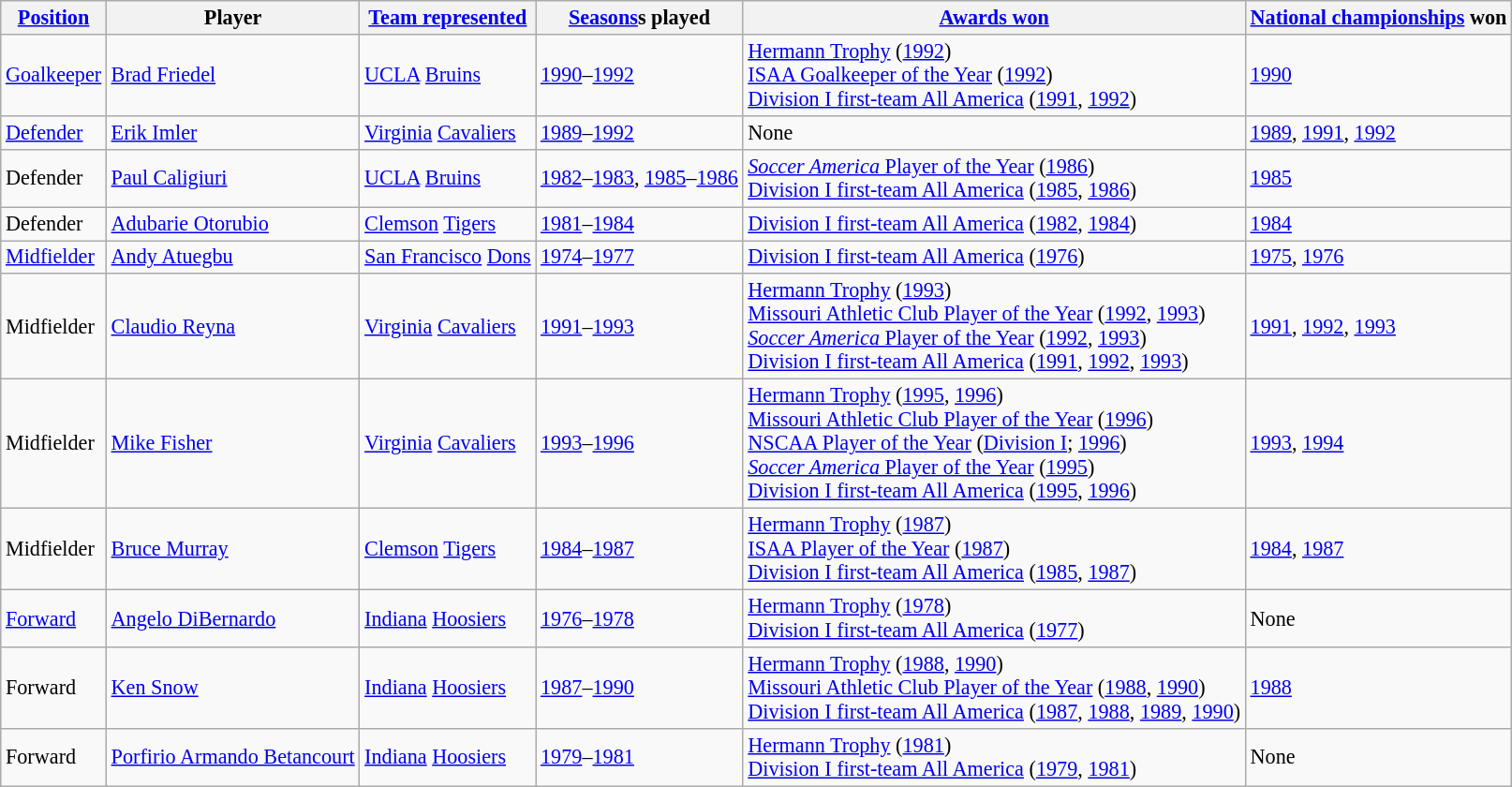<table class="wikitable" style="font-size: 92.5%;">
<tr style="white-space: nowrap;">
<th><a href='#'>Position</a></th>
<th>Player</th>
<th><a href='#'>Team represented</a></th>
<th><a href='#'>Seasons</a>s played</th>
<th><a href='#'>Awards won</a></th>
<th><a href='#'>National championships</a> won</th>
</tr>
<tr>
<td><a href='#'>Goalkeeper</a></td>
<td><a href='#'>Brad Friedel</a></td>
<td><a href='#'>UCLA</a> <a href='#'>Bruins</a></td>
<td><a href='#'>1990</a>–<a href='#'>1992</a></td>
<td><a href='#'>Hermann Trophy</a> (<a href='#'>1992</a>)<br><a href='#'>ISAA Goalkeeper of the Year</a> (<a href='#'>1992</a>)<br><a href='#'>Division I first-team All America</a> (<a href='#'>1991</a>, <a href='#'>1992</a>)</td>
<td><a href='#'>1990</a></td>
</tr>
<tr>
<td><a href='#'>Defender</a></td>
<td><a href='#'>Erik Imler</a></td>
<td><a href='#'>Virginia</a> <a href='#'>Cavaliers</a></td>
<td><a href='#'>1989</a>–<a href='#'>1992</a></td>
<td>None</td>
<td><a href='#'>1989</a>, <a href='#'>1991</a>, <a href='#'>1992</a></td>
</tr>
<tr>
<td>Defender</td>
<td><a href='#'>Paul Caligiuri</a></td>
<td><a href='#'>UCLA</a> <a href='#'>Bruins</a></td>
<td><a href='#'>1982</a>–<a href='#'>1983</a>, <a href='#'>1985</a>–<a href='#'>1986</a></td>
<td><a href='#'><em>Soccer America</em> Player of the Year</a> (<a href='#'>1986</a>)<br><a href='#'>Division I first-team All America</a> (<a href='#'>1985</a>, <a href='#'>1986</a>)</td>
<td><a href='#'>1985</a></td>
</tr>
<tr>
<td>Defender</td>
<td><a href='#'>Adubarie Otorubio</a></td>
<td><a href='#'>Clemson</a> <a href='#'>Tigers</a></td>
<td><a href='#'>1981</a>–<a href='#'>1984</a></td>
<td><a href='#'>Division I first-team All America</a> (<a href='#'>1982</a>, <a href='#'>1984</a>)</td>
<td><a href='#'>1984</a></td>
</tr>
<tr>
<td><a href='#'>Midfielder</a></td>
<td><a href='#'>Andy Atuegbu</a></td>
<td><a href='#'>San Francisco</a> <a href='#'>Dons</a></td>
<td><a href='#'>1974</a>–<a href='#'>1977</a></td>
<td><a href='#'>Division I first-team All America</a> (<a href='#'>1976</a>)</td>
<td><a href='#'>1975</a>, <a href='#'>1976</a></td>
</tr>
<tr>
<td>Midfielder</td>
<td><a href='#'>Claudio Reyna</a></td>
<td><a href='#'>Virginia</a> <a href='#'>Cavaliers</a></td>
<td><a href='#'>1991</a>–<a href='#'>1993</a></td>
<td><a href='#'>Hermann Trophy</a> (<a href='#'>1993</a>)<br><a href='#'>Missouri Athletic Club Player of the Year</a> (<a href='#'>1992</a>, <a href='#'>1993</a>)<br><a href='#'><em>Soccer America</em> Player of the Year</a> (<a href='#'>1992</a>, <a href='#'>1993</a>)<br><a href='#'>Division I first-team All America</a> (<a href='#'>1991</a>, <a href='#'>1992</a>, <a href='#'>1993</a>)</td>
<td><a href='#'>1991</a>, <a href='#'>1992</a>, <a href='#'>1993</a></td>
</tr>
<tr>
<td>Midfielder</td>
<td><a href='#'>Mike Fisher</a></td>
<td><a href='#'>Virginia</a> <a href='#'>Cavaliers</a></td>
<td><a href='#'>1993</a>–<a href='#'>1996</a></td>
<td><a href='#'>Hermann Trophy</a> (<a href='#'>1995</a>, <a href='#'>1996</a>)<br><a href='#'>Missouri Athletic Club Player of the Year</a> (<a href='#'>1996</a>)<br><a href='#'>NSCAA Player of the Year</a> (<a href='#'>Division I</a>; <a href='#'>1996</a>)<br><a href='#'><em>Soccer America</em> Player of the Year</a> (<a href='#'>1995</a>)<br><a href='#'>Division I first-team All America</a> (<a href='#'>1995</a>, <a href='#'>1996</a>)</td>
<td><a href='#'>1993</a>, <a href='#'>1994</a></td>
</tr>
<tr>
<td>Midfielder</td>
<td><a href='#'>Bruce Murray</a></td>
<td><a href='#'>Clemson</a> <a href='#'>Tigers</a></td>
<td><a href='#'>1984</a>–<a href='#'>1987</a></td>
<td><a href='#'>Hermann Trophy</a> (<a href='#'>1987</a>)<br><a href='#'>ISAA Player of the Year</a> (<a href='#'>1987</a>)<br><a href='#'>Division I first-team All America</a> (<a href='#'>1985</a>, <a href='#'>1987</a>)</td>
<td><a href='#'>1984</a>, <a href='#'>1987</a></td>
</tr>
<tr>
<td><a href='#'>Forward</a></td>
<td><a href='#'>Angelo DiBernardo</a></td>
<td><a href='#'>Indiana</a> <a href='#'>Hoosiers</a></td>
<td><a href='#'>1976</a>–<a href='#'>1978</a></td>
<td><a href='#'>Hermann Trophy</a> (<a href='#'>1978</a>)<br><a href='#'>Division I first-team All America</a> (<a href='#'>1977</a>)</td>
<td>None</td>
</tr>
<tr>
<td>Forward</td>
<td><a href='#'>Ken Snow</a></td>
<td><a href='#'>Indiana</a> <a href='#'>Hoosiers</a></td>
<td><a href='#'>1987</a>–<a href='#'>1990</a></td>
<td><a href='#'>Hermann Trophy</a> (<a href='#'>1988</a>, <a href='#'>1990</a>)<br><a href='#'>Missouri Athletic Club Player of the Year</a> (<a href='#'>1988</a>, <a href='#'>1990</a>)<br><a href='#'>Division I first-team All America</a> (<a href='#'>1987</a>, <a href='#'>1988</a>, <a href='#'>1989</a>, <a href='#'>1990</a>)</td>
<td><a href='#'>1988</a></td>
</tr>
<tr>
<td>Forward</td>
<td><a href='#'>Porfirio Armando Betancourt</a></td>
<td><a href='#'>Indiana</a> <a href='#'>Hoosiers</a></td>
<td><a href='#'>1979</a>–<a href='#'>1981</a></td>
<td><a href='#'>Hermann Trophy</a> (<a href='#'>1981</a>)<br><a href='#'>Division I first-team All America</a> (<a href='#'>1979</a>, <a href='#'>1981</a>)</td>
<td>None</td>
</tr>
</table>
